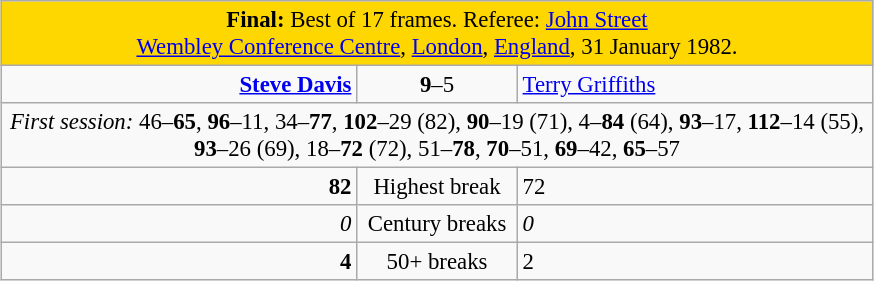<table class="wikitable" style="font-size: 95%; margin: 1em auto 1em auto;">
<tr>
<td colspan="3" align="center" bgcolor="#ffd700"><strong>Final:</strong> Best of 17 frames. Referee: <a href='#'>John Street</a><br><a href='#'>Wembley Conference Centre</a>, <a href='#'>London</a>, <a href='#'>England</a>, 31 January 1982.</td>
</tr>
<tr>
<td width="230" align="right"><strong><a href='#'>Steve Davis</a></strong><br></td>
<td width="100" align="center"><strong>9</strong>–5</td>
<td width="230"><a href='#'>Terry Griffiths</a><br></td>
</tr>
<tr>
<td colspan="3" align="center" style="font-size: 100%"><em>First session:</em> 46–<strong>65</strong>, <strong>96</strong>–11, 34–<strong>77</strong>, <strong>102</strong>–29 (82), <strong>90</strong>–19 (71), 4–<strong>84</strong> (64), <strong>93</strong>–17, <strong>112</strong>–14 (55), <strong>93</strong>–26 (69), 18–<strong>72</strong> (72), 51–<strong>78</strong>, <strong>70</strong>–51, <strong>69</strong>–42, <strong>65</strong>–57</td>
</tr>
<tr>
<td align="right"><strong>82</strong></td>
<td align="center">Highest break</td>
<td>72</td>
</tr>
<tr>
<td align="right"><em>0</em></td>
<td align="center">Century breaks</td>
<td><em>0</em></td>
</tr>
<tr>
<td align="right"><strong>4</strong></td>
<td align="center">50+ breaks</td>
<td>2</td>
</tr>
</table>
